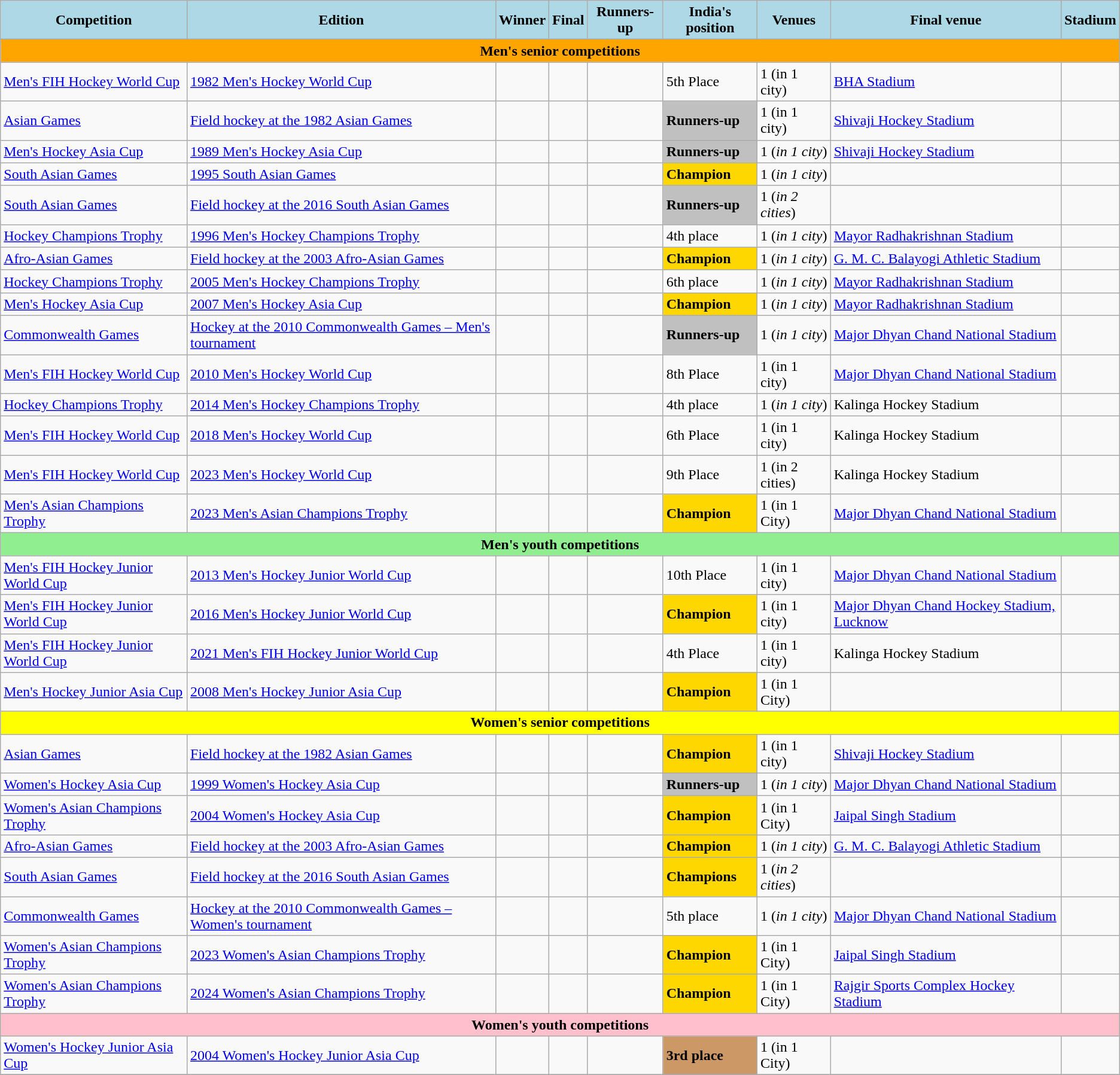<table class="wikitable">
<tr style="text-align:center; background:lightblue;">
<td><strong>Competition</strong></td>
<td><strong>Edition</strong></td>
<td><strong>Winner</strong></td>
<td><strong>Final</strong></td>
<td><strong>Runners-up</strong></td>
<td><strong>India's position</strong></td>
<td><strong>Venues</strong></td>
<td><strong>Final venue</strong></td>
<td><strong>Stadium</strong></td>
</tr>
<tr>
<td colspan="10"  style="text-align:center; background:orange;"><strong>Men's senior competitions</strong></td>
</tr>
<tr>
<td><a href='#'>Men's FIH Hockey World Cup</a></td>
<td><a href='#'>1982 Men's Hockey World Cup</a></td>
<td><strong></strong></td>
<td></td>
<td></td>
<td>5th Place</td>
<td>1 (in 1 city)</td>
<td><a href='#'>BHA Stadium</a></td>
<td></td>
</tr>
<tr>
<td><a href='#'>Asian Games</a></td>
<td><a href='#'>Field hockey at the 1982 Asian Games</a></td>
<td><strong></strong></td>
<td></td>
<td></td>
<td style="background:silver;"><strong>Runners-up</strong></td>
<td>1 (in 1 city)</td>
<td><a href='#'>Shivaji Hockey Stadium</a></td>
<td></td>
</tr>
<tr>
<td><a href='#'>Men's Hockey Asia Cup</a></td>
<td><a href='#'>1989 Men's Hockey Asia Cup</a></td>
<td><strong></strong></td>
<td></td>
<td></td>
<td style="background:silver;"><strong>Runners-up</strong></td>
<td>1 (<em>in 1 city</em>)</td>
<td><a href='#'>Shivaji Hockey Stadium</a></td>
<td></td>
</tr>
<tr>
<td><a href='#'>South Asian Games</a></td>
<td><a href='#'>1995 South Asian Games</a></td>
<td><strong></strong></td>
<td></td>
<td></td>
<td style="background:gold;"><strong>Champion</strong></td>
<td>1 (<em>in 1 city</em>)</td>
<td></td>
<td></td>
</tr>
<tr>
<td><a href='#'>South Asian Games</a></td>
<td><a href='#'>Field hockey at the 2016 South Asian Games</a></td>
<td><strong></strong></td>
<td></td>
<td></td>
<td style="background:silver;"><strong>Runners-up</strong></td>
<td>1 (<em>in 2 cities</em>)</td>
<td></td>
<td></td>
</tr>
<tr>
<td><a href='#'>Hockey Champions Trophy</a></td>
<td><a href='#'>1996 Men's Hockey Champions Trophy</a></td>
<td><strong></strong></td>
<td></td>
<td></td>
<td>4th place</td>
<td>1 (<em>in 1 city</em>)</td>
<td><a href='#'>Mayor Radhakrishnan Stadium</a></td>
<td></td>
</tr>
<tr>
<td><a href='#'>Afro-Asian Games</a></td>
<td><a href='#'>Field hockey at the 2003 Afro-Asian Games</a></td>
<td><strong></strong></td>
<td></td>
<td></td>
<td style="background:gold;"><strong>Champion</strong></td>
<td>1 (<em>in 1 city</em>)</td>
<td><a href='#'>G. M. C. Balayogi Athletic Stadium</a></td>
<td></td>
</tr>
<tr>
<td><a href='#'>Hockey Champions Trophy</a></td>
<td><a href='#'>2005 Men's Hockey Champions Trophy</a></td>
<td><strong></strong></td>
<td></td>
<td></td>
<td>6th place</td>
<td>1 (<em>in 1 city</em>)</td>
<td><a href='#'>Mayor Radhakrishnan Stadium</a></td>
<td></td>
</tr>
<tr>
<td><a href='#'>Men's Hockey Asia Cup</a></td>
<td><a href='#'>2007 Men's Hockey Asia Cup</a></td>
<td><strong></strong></td>
<td></td>
<td></td>
<td style="background:gold;"><strong>Champion</strong></td>
<td>1 (<em>in 1 city</em>)</td>
<td><a href='#'>Mayor Radhakrishnan Stadium</a></td>
<td></td>
</tr>
<tr>
<td><a href='#'>Commonwealth Games</a></td>
<td><a href='#'>Hockey at the 2010 Commonwealth Games – Men's tournament</a></td>
<td><strong></strong></td>
<td></td>
<td></td>
<td style="background:silver;"><strong>Runners-up</strong></td>
<td>1 (<em>in 1 city</em>)</td>
<td><a href='#'>Major Dhyan Chand National Stadium</a></td>
<td></td>
</tr>
<tr>
<td><a href='#'>Men's FIH Hockey World Cup</a></td>
<td><a href='#'>2010 Men's Hockey World Cup</a></td>
<td><strong></strong></td>
<td></td>
<td></td>
<td>8th Place</td>
<td>1 (in 1 city)</td>
<td><a href='#'>Major Dhyan Chand National Stadium</a></td>
<td></td>
</tr>
<tr>
<td><a href='#'>Hockey Champions Trophy</a></td>
<td><a href='#'>2014 Men's Hockey Champions Trophy</a></td>
<td><strong></strong></td>
<td></td>
<td></td>
<td>4th place</td>
<td>1 (<em>in 1 city</em>)</td>
<td>Kalinga Hockey Stadium</td>
<td></td>
</tr>
<tr>
<td><a href='#'>Men's FIH Hockey World Cup</a></td>
<td><a href='#'>2018 Men's Hockey World Cup</a></td>
<td><strong></strong></td>
<td></td>
<td></td>
<td>6th Place</td>
<td>1 (in 1 city)</td>
<td>Kalinga Hockey Stadium</td>
<td></td>
</tr>
<tr>
<td><a href='#'>Men's FIH Hockey World Cup</a></td>
<td><a href='#'>2023 Men's Hockey World Cup</a></td>
<td><strong></strong></td>
<td></td>
<td></td>
<td>9th Place</td>
<td>1 (in 2 cities)</td>
<td>Kalinga Hockey Stadium</td>
<td></td>
</tr>
<tr>
<td><a href='#'>Men's Asian Champions Trophy</a></td>
<td><a href='#'>2023 Men's Asian Champions Trophy</a></td>
<td><strong></strong></td>
<td></td>
<td></td>
<td style="background:gold;"><strong>Champion</strong></td>
<td>1 (in 1 City)</td>
<td><a href='#'>Major Dhyan Chand National Stadium</a></td>
<td></td>
</tr>
<tr>
<td colspan="10"  style="text-align:center; background:lightgreen;"><strong>Men's youth competitions</strong></td>
</tr>
<tr>
<td><a href='#'>Men's FIH Hockey Junior World Cup</a></td>
<td><a href='#'>2013 Men's Hockey Junior World Cup</a></td>
<td><strong></strong></td>
<td></td>
<td></td>
<td>10th Place</td>
<td>1 (in 1 city)</td>
<td><a href='#'>Major Dhyan Chand National Stadium</a></td>
<td></td>
</tr>
<tr>
<td><a href='#'>Men's FIH Hockey Junior World Cup</a></td>
<td><a href='#'>2016 Men's Hockey Junior World Cup</a></td>
<td><strong></strong></td>
<td></td>
<td></td>
<td style="background:gold;"><strong>Champion</strong></td>
<td>1 (in 1 city)</td>
<td><a href='#'>Major Dhyan Chand Hockey Stadium, Lucknow</a></td>
<td></td>
</tr>
<tr>
<td><a href='#'>Men's FIH Hockey Junior World Cup</a></td>
<td><a href='#'>2021 Men's FIH Hockey Junior World Cup</a></td>
<td><strong></strong></td>
<td></td>
<td></td>
<td>4th Place</td>
<td>1 (in 1 city)</td>
<td>Kalinga Hockey Stadium</td>
<td></td>
</tr>
<tr>
<td><a href='#'>Men's Hockey Junior Asia Cup</a></td>
<td><a href='#'>2008 Men's Hockey Junior Asia Cup</a></td>
<td><strong></strong></td>
<td></td>
<td></td>
<td style="background:gold;"><strong>Champion</strong></td>
<td>1 (in 1 City)</td>
<td></td>
<td></td>
</tr>
<tr>
<td colspan="10"  style="text-align:center; background:yellow;"><strong>Women's senior competitions</strong></td>
</tr>
<tr>
<td><a href='#'>Asian Games</a></td>
<td><a href='#'>Field hockey at the 1982 Asian Games</a></td>
<td><strong></strong></td>
<td></td>
<td></td>
<td style="background:gold;"><strong>Champion</strong></td>
<td>1 (in 1 city)</td>
<td><a href='#'>Shivaji Hockey Stadium</a></td>
<td></td>
</tr>
<tr>
<td><a href='#'>Women's Hockey Asia Cup</a></td>
<td><a href='#'>1999 Women's Hockey Asia Cup</a></td>
<td><strong></strong></td>
<td></td>
<td></td>
<td style="background:silver;"><strong>Runners-up</strong></td>
<td>1 (<em>in 1 city</em>)</td>
<td><a href='#'>Major Dhyan Chand National Stadium</a></td>
<td></td>
</tr>
<tr>
<td><a href='#'>Women's Asian Champions Trophy</a></td>
<td><a href='#'>2004 Women's Hockey Asia Cup</a></td>
<td><strong></strong></td>
<td></td>
<td></td>
<td style="background:gold;"><strong>Champion</strong></td>
<td>1 (in 1 City)</td>
<td><a href='#'>Jaipal Singh Stadium</a></td>
<td></td>
</tr>
<tr>
<td><a href='#'>Afro-Asian Games</a></td>
<td><a href='#'>Field hockey at the 2003 Afro-Asian Games</a></td>
<td><strong></strong></td>
<td></td>
<td></td>
<td style="background:gold;"><strong>Champion</strong></td>
<td>1 (<em>in 1 city</em>)</td>
<td><a href='#'>G. M. C. Balayogi Athletic Stadium</a></td>
<td></td>
</tr>
<tr>
<td><a href='#'>South Asian Games</a></td>
<td><a href='#'>Field hockey at the 2016 South Asian Games</a></td>
<td><strong></strong></td>
<td></td>
<td></td>
<td style="background:gold;"><strong>Champions</strong></td>
<td>1 (<em>in 2 cities</em>)</td>
<td></td>
<td></td>
</tr>
<tr>
<td><a href='#'>Commonwealth Games</a></td>
<td><a href='#'>Hockey at the 2010 Commonwealth Games – Women's tournament</a></td>
<td><strong></strong></td>
<td></td>
<td></td>
<td>5th place</td>
<td>1 (<em>in 1 city</em>)</td>
<td><a href='#'>Major Dhyan Chand National Stadium</a></td>
<td></td>
</tr>
<tr>
<td><a href='#'>Women's Asian Champions Trophy</a></td>
<td><a href='#'>2023 Women's Asian Champions Trophy</a></td>
<td><strong></strong></td>
<td></td>
<td></td>
<td style="background:gold;"><strong>Champion</strong></td>
<td>1 (in 1 City)</td>
<td><a href='#'>Jaipal Singh Stadium</a></td>
<td></td>
</tr>
<tr>
<td><a href='#'>Women's Asian Champions Trophy</a></td>
<td><a href='#'>2024 Women's Asian Champions Trophy</a></td>
<td><strong></strong></td>
<td></td>
<td></td>
<td style="background:gold;"><strong>Champion</strong></td>
<td>1 (in 1 City)</td>
<td><a href='#'>Rajgir Sports Complex Hockey Stadium</a></td>
<td></td>
</tr>
<tr>
<td colspan="10"  style="text-align:center; background:pink;"><strong>Women's youth competitions</strong></td>
</tr>
<tr>
<td><a href='#'>Women's Hockey Junior Asia Cup</a></td>
<td><a href='#'>2004 Women's Hockey Junior Asia Cup</a></td>
<td><strong></strong></td>
<td></td>
<td></td>
<td style="background:#cc9966";"><strong>3rd place</strong></td>
<td>1 (in 1 City)</td>
<td></td>
<td></td>
</tr>
<tr>
</tr>
</table>
